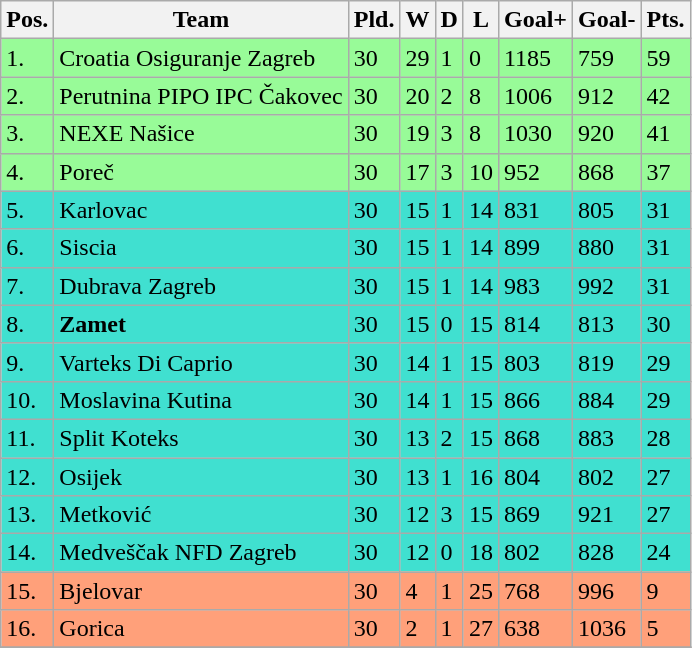<table class="wikitable">
<tr>
<th>Pos.</th>
<th>Team</th>
<th>Pld.</th>
<th>W</th>
<th>D</th>
<th>L</th>
<th>Goal+</th>
<th>Goal-</th>
<th>Pts.</th>
</tr>
<tr style="background:palegreen;">
<td>1.</td>
<td>Croatia Osiguranje Zagreb</td>
<td>30</td>
<td>29</td>
<td>1</td>
<td>0</td>
<td>1185</td>
<td>759</td>
<td>59</td>
</tr>
<tr style="background:palegreen;">
<td>2.</td>
<td>Perutnina PIPO IPC Čakovec</td>
<td>30</td>
<td>20</td>
<td>2</td>
<td>8</td>
<td>1006</td>
<td>912</td>
<td>42</td>
</tr>
<tr style="background:palegreen;">
<td>3.</td>
<td>NEXE Našice</td>
<td>30</td>
<td>19</td>
<td>3</td>
<td>8</td>
<td>1030</td>
<td>920</td>
<td>41</td>
</tr>
<tr style="background:palegreen;">
<td>4.</td>
<td>Poreč</td>
<td>30</td>
<td>17</td>
<td>3</td>
<td>10</td>
<td>952</td>
<td>868</td>
<td>37</td>
</tr>
<tr style="background:turquoise;">
<td>5.</td>
<td>Karlovac</td>
<td>30</td>
<td>15</td>
<td>1</td>
<td>14</td>
<td>831</td>
<td>805</td>
<td>31</td>
</tr>
<tr style="background:turquoise;">
<td>6.</td>
<td>Siscia</td>
<td>30</td>
<td>15</td>
<td>1</td>
<td>14</td>
<td>899</td>
<td>880</td>
<td>31</td>
</tr>
<tr style="background:turquoise;">
<td>7.</td>
<td>Dubrava Zagreb</td>
<td>30</td>
<td>15</td>
<td>1</td>
<td>14</td>
<td>983</td>
<td>992</td>
<td>31</td>
</tr>
<tr style="background:turquoise;">
<td>8.</td>
<td><strong>Zamet</strong></td>
<td>30</td>
<td>15</td>
<td>0</td>
<td>15</td>
<td>814</td>
<td>813</td>
<td>30</td>
</tr>
<tr style="background:turquoise;">
<td>9.</td>
<td>Varteks Di Caprio</td>
<td>30</td>
<td>14</td>
<td>1</td>
<td>15</td>
<td>803</td>
<td>819</td>
<td>29</td>
</tr>
<tr style="background:turquoise;">
<td>10.</td>
<td>Moslavina Kutina</td>
<td>30</td>
<td>14</td>
<td>1</td>
<td>15</td>
<td>866</td>
<td>884</td>
<td>29</td>
</tr>
<tr style="background:turquoise;">
<td>11.</td>
<td>Split Koteks</td>
<td>30</td>
<td>13</td>
<td>2</td>
<td>15</td>
<td>868</td>
<td>883</td>
<td>28</td>
</tr>
<tr style="background:turquoise;">
<td>12.</td>
<td>Osijek</td>
<td>30</td>
<td>13</td>
<td>1</td>
<td>16</td>
<td>804</td>
<td>802</td>
<td>27</td>
</tr>
<tr style="background:turquoise;">
<td>13.</td>
<td>Metković</td>
<td>30</td>
<td>12</td>
<td>3</td>
<td>15</td>
<td>869</td>
<td>921</td>
<td>27</td>
</tr>
<tr style="background:turquoise;">
<td>14.</td>
<td>Medveščak NFD Zagreb</td>
<td>30</td>
<td>12</td>
<td>0</td>
<td>18</td>
<td>802</td>
<td>828</td>
<td>24</td>
</tr>
<tr style="background:lightsalmon;">
<td>15.</td>
<td>Bjelovar</td>
<td>30</td>
<td>4</td>
<td>1</td>
<td>25</td>
<td>768</td>
<td>996</td>
<td>9</td>
</tr>
<tr style="background:lightsalmon;">
<td>16.</td>
<td>Gorica</td>
<td>30</td>
<td>2</td>
<td>1</td>
<td>27</td>
<td>638</td>
<td>1036</td>
<td>5</td>
</tr>
<tr style="background:lightsalmon;">
</tr>
</table>
